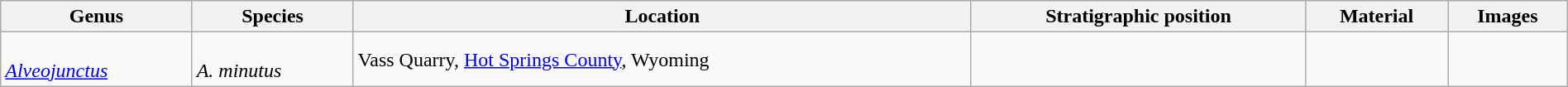<table class="wikitable sortable"  style="margin:auto; width:100%;">
<tr>
<th>Genus</th>
<th>Species</th>
<th>Location</th>
<th>Stratigraphic position</th>
<th>Material</th>
<th>Images</th>
</tr>
<tr>
<td rowspan=1><br><em><a href='#'>Alveojunctus</a></em></td>
<td><br><em>A. minutus</em></td>
<td>Vass Quarry, <a href='#'>Hot Springs County</a>, Wyoming</td>
<td></td>
<td></td>
<td></td>
</tr>
</table>
